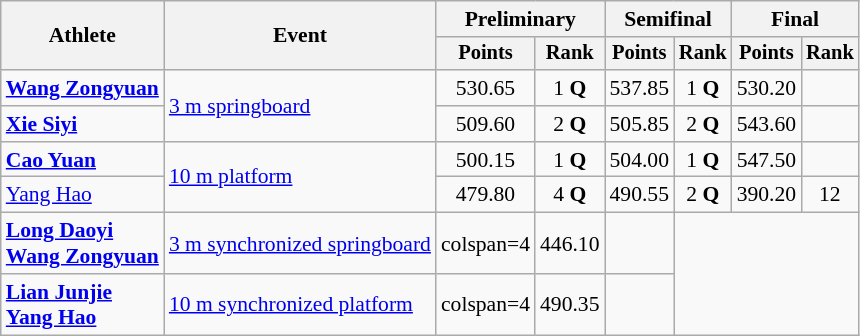<table class=wikitable style="font-size:90%">
<tr>
<th rowspan="2">Athlete</th>
<th rowspan="2">Event</th>
<th colspan="2">Preliminary</th>
<th colspan="2">Semifinal</th>
<th colspan="2">Final</th>
</tr>
<tr style="font-size:95%">
<th>Points</th>
<th>Rank</th>
<th>Points</th>
<th>Rank</th>
<th>Points</th>
<th>Rank</th>
</tr>
<tr align=center>
<td align=left><strong><a href='#'>Wang Zongyuan</a></strong></td>
<td align=left rowspan=2><a href='#'>3 m springboard</a></td>
<td>530.65</td>
<td>1 <strong>Q</strong></td>
<td>537.85</td>
<td>1 <strong>Q</strong></td>
<td>530.20</td>
<td></td>
</tr>
<tr align=center>
<td align=left><strong><a href='#'>Xie Siyi</a></strong></td>
<td>509.60</td>
<td>2 <strong>Q</strong></td>
<td>505.85</td>
<td>2 <strong>Q</strong></td>
<td>543.60</td>
<td></td>
</tr>
<tr align=center>
<td align=left><strong><a href='#'>Cao Yuan</a></strong></td>
<td align=left rowspan=2><a href='#'>10 m platform</a></td>
<td>500.15</td>
<td>1 <strong>Q</strong></td>
<td>504.00</td>
<td>1 <strong>Q</strong></td>
<td>547.50</td>
<td></td>
</tr>
<tr align=center>
<td align=left><a href='#'>Yang Hao</a></td>
<td>479.80</td>
<td>4 <strong>Q</strong></td>
<td>490.55</td>
<td>2 <strong>Q</strong></td>
<td>390.20</td>
<td>12</td>
</tr>
<tr align=center>
<td align=left><strong><a href='#'>Long Daoyi</a><br><a href='#'>Wang Zongyuan</a></strong></td>
<td align=left><a href='#'>3 m synchronized springboard</a></td>
<td>colspan=4 </td>
<td>446.10</td>
<td></td>
</tr>
<tr align=center>
<td align=left><strong><a href='#'>Lian Junjie</a><br><a href='#'>Yang Hao</a></strong></td>
<td align=left><a href='#'>10 m synchronized platform</a></td>
<td>colspan=4 </td>
<td>490.35</td>
<td></td>
</tr>
</table>
